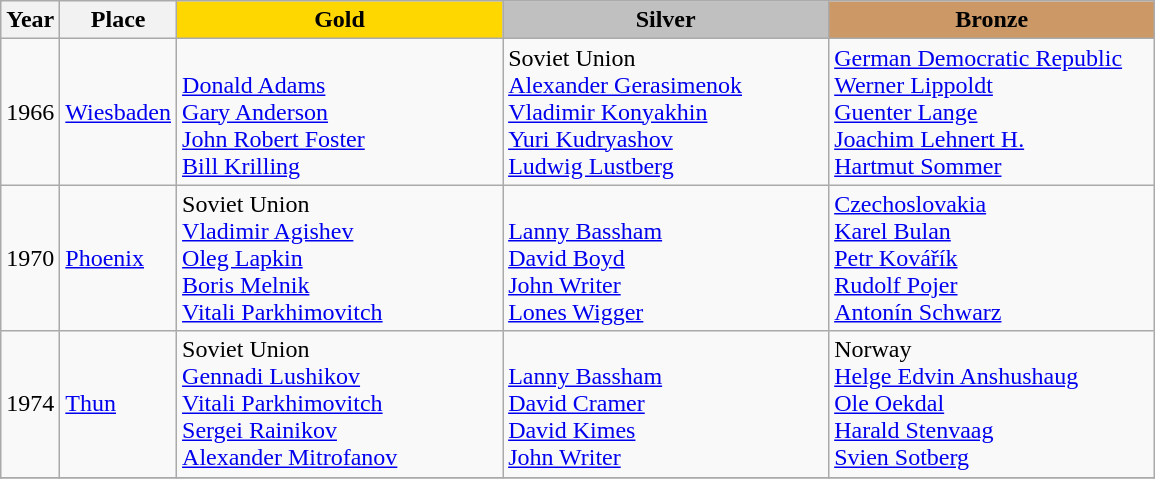<table class="wikitable">
<tr>
<th>Year</th>
<th>Place</th>
<th style="background:gold"    width="210">Gold</th>
<th style="background:silver"  width="210">Silver</th>
<th style="background:#cc9966" width="210">Bronze</th>
</tr>
<tr>
<td>1966</td>
<td> <a href='#'>Wiesbaden</a></td>
<td><br><a href='#'>Donald Adams</a><br><a href='#'>Gary Anderson</a><br><a href='#'>John Robert Foster</a><br><a href='#'>Bill Krilling</a></td>
<td> Soviet Union<br><a href='#'>Alexander Gerasimenok</a><br><a href='#'>Vladimir Konyakhin</a><br><a href='#'>Yuri Kudryashov</a><br><a href='#'>Ludwig Lustberg</a></td>
<td> <a href='#'>German Democratic Republic</a><br><a href='#'>Werner Lippoldt</a><br><a href='#'>Guenter Lange</a><br><a href='#'>Joachim Lehnert H.</a><br><a href='#'>Hartmut Sommer</a></td>
</tr>
<tr>
<td>1970</td>
<td> <a href='#'>Phoenix</a></td>
<td> Soviet Union<br><a href='#'>Vladimir Agishev</a><br><a href='#'>Oleg Lapkin</a><br><a href='#'>Boris Melnik</a><br><a href='#'>Vitali Parkhimovitch</a></td>
<td><br><a href='#'>Lanny Bassham</a><br><a href='#'>David Boyd</a><br><a href='#'>John Writer</a><br><a href='#'>Lones Wigger</a></td>
<td> <a href='#'>Czechoslovakia</a><br><a href='#'>Karel Bulan</a><br><a href='#'>Petr Kovářík</a><br><a href='#'>Rudolf Pojer</a><br><a href='#'>Antonín Schwarz</a></td>
</tr>
<tr>
<td>1974</td>
<td> <a href='#'>Thun</a></td>
<td> Soviet Union<br><a href='#'>Gennadi Lushikov</a><br><a href='#'>Vitali Parkhimovitch</a><br><a href='#'>Sergei Rainikov</a><br><a href='#'>Alexander Mitrofanov</a></td>
<td><br><a href='#'>Lanny Bassham</a><br><a href='#'>David Cramer</a><br><a href='#'>David Kimes</a><br><a href='#'>John Writer</a></td>
<td> Norway<br><a href='#'>Helge Edvin Anshushaug</a><br><a href='#'>Ole Oekdal</a><br><a href='#'>Harald Stenvaag</a><br><a href='#'>Svien Sotberg</a></td>
</tr>
<tr>
</tr>
</table>
